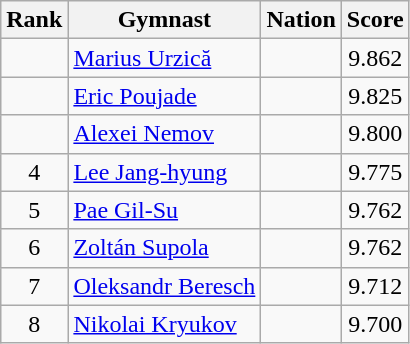<table class="wikitable sortable" style="text-align:center">
<tr>
<th>Rank</th>
<th>Gymnast</th>
<th>Nation</th>
<th>Score</th>
</tr>
<tr>
<td></td>
<td align=left><a href='#'>Marius Urzică</a></td>
<td align=left></td>
<td>9.862</td>
</tr>
<tr>
<td></td>
<td align=left><a href='#'>Eric Poujade</a></td>
<td align=left></td>
<td>9.825</td>
</tr>
<tr>
<td></td>
<td align=left><a href='#'>Alexei Nemov</a></td>
<td align=left></td>
<td>9.800</td>
</tr>
<tr>
<td>4</td>
<td align=left><a href='#'>Lee Jang-hyung</a></td>
<td align=left></td>
<td>9.775</td>
</tr>
<tr>
<td>5</td>
<td align=left><a href='#'>Pae Gil-Su</a></td>
<td align=left></td>
<td>9.762</td>
</tr>
<tr>
<td>6</td>
<td align=left><a href='#'>Zoltán Supola</a></td>
<td align=left></td>
<td>9.762</td>
</tr>
<tr>
<td>7</td>
<td align=left><a href='#'>Oleksandr Beresch</a></td>
<td align=left></td>
<td>9.712</td>
</tr>
<tr>
<td>8</td>
<td align=left><a href='#'>Nikolai Kryukov</a></td>
<td align=left></td>
<td>9.700</td>
</tr>
</table>
